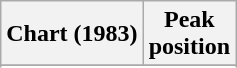<table class="wikitable sortable plainrowheaders" style="text-align:center">
<tr>
<th scope="col">Chart (1983)</th>
<th scope="col">Peak<br>position</th>
</tr>
<tr>
</tr>
<tr>
</tr>
</table>
